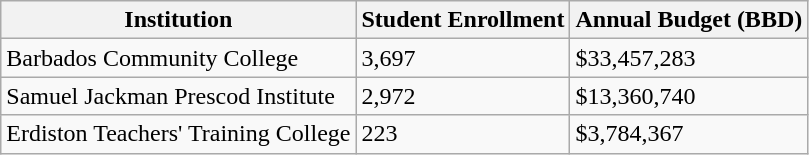<table class="wikitable">
<tr>
<th>Institution</th>
<th>Student Enrollment</th>
<th>Annual Budget (BBD)</th>
</tr>
<tr>
<td>Barbados Community College</td>
<td>3,697</td>
<td>$33,457,283</td>
</tr>
<tr>
<td>Samuel Jackman Prescod Institute</td>
<td>2,972</td>
<td>$13,360,740</td>
</tr>
<tr>
<td>Erdiston Teachers' Training College</td>
<td>223</td>
<td>$3,784,367</td>
</tr>
</table>
